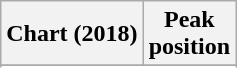<table class="wikitable sortable plainrowheaders" style="text-align:center">
<tr>
<th scope="col">Chart (2018)</th>
<th scope="col">Peak<br> position</th>
</tr>
<tr>
</tr>
<tr>
</tr>
<tr>
</tr>
<tr>
</tr>
<tr>
</tr>
</table>
